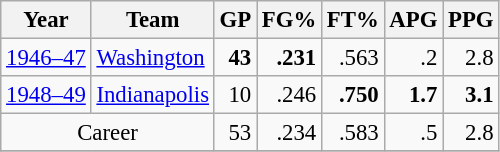<table class="wikitable sortable" style="font-size:95%; text-align:right;">
<tr>
<th>Year</th>
<th>Team</th>
<th>GP</th>
<th>FG%</th>
<th>FT%</th>
<th>APG</th>
<th>PPG</th>
</tr>
<tr>
<td style="text-align:left;"><a href='#'>1946–47</a></td>
<td style="text-align:left;"><a href='#'>Washington</a></td>
<td><strong>43</strong></td>
<td><strong>.231</strong></td>
<td>.563</td>
<td>.2</td>
<td>2.8</td>
</tr>
<tr>
<td style="text-align:left;"><a href='#'>1948–49</a></td>
<td style="text-align:left;"><a href='#'>Indianapolis</a></td>
<td>10</td>
<td>.246</td>
<td><strong>.750</strong></td>
<td><strong>1.7</strong></td>
<td><strong>3.1</strong></td>
</tr>
<tr>
<td style="text-align:center;" colspan="2">Career</td>
<td>53</td>
<td>.234</td>
<td>.583</td>
<td>.5</td>
<td>2.8</td>
</tr>
<tr>
</tr>
</table>
